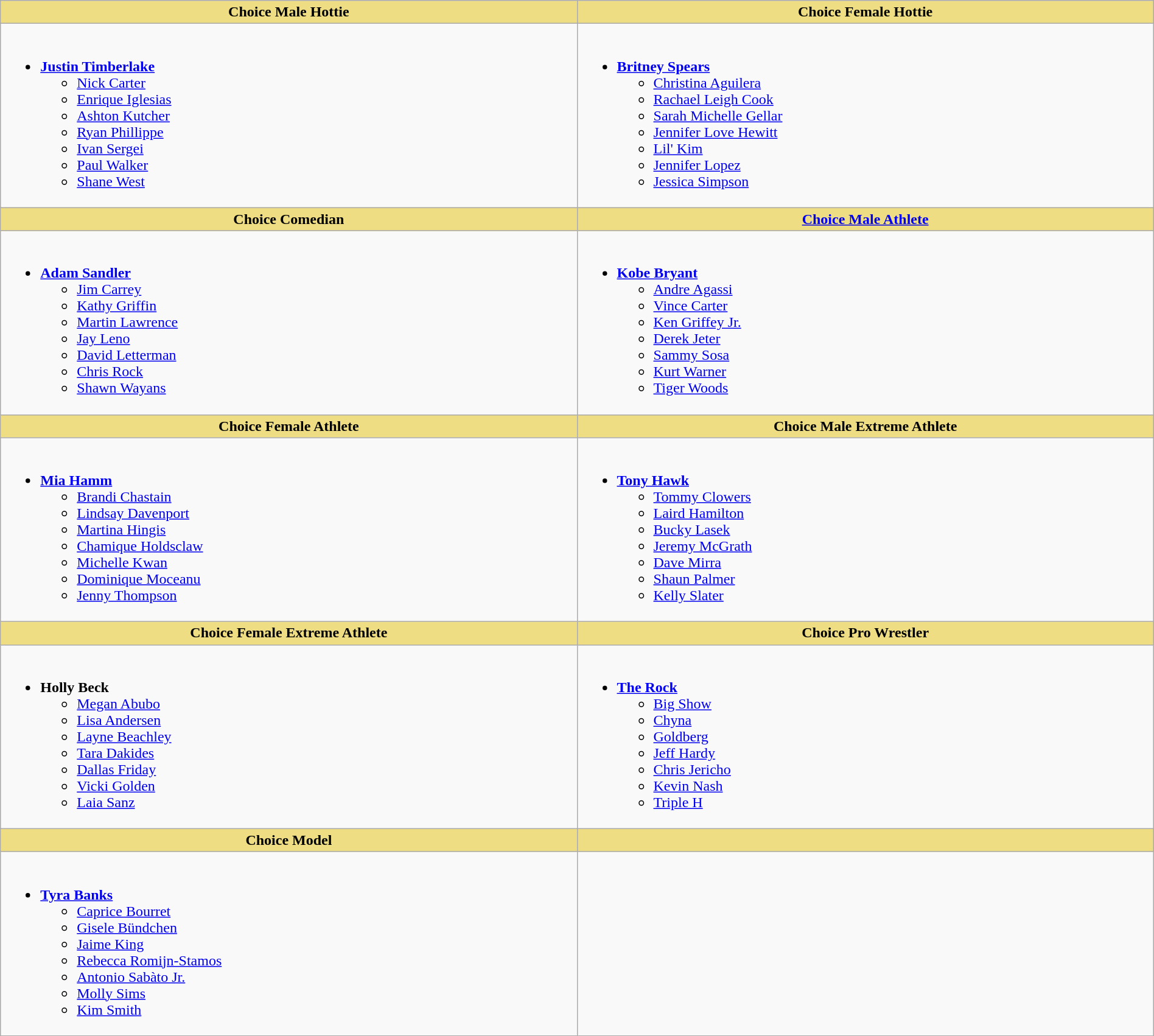<table class="wikitable" style="width:100%">
<tr>
<th style="background:#EEDD82; width:50%">Choice Male Hottie</th>
<th style="background:#EEDD82; width:50%">Choice Female Hottie</th>
</tr>
<tr>
<td valign="top"><br><ul><li><strong><a href='#'>Justin Timberlake</a></strong><ul><li><a href='#'>Nick Carter</a></li><li><a href='#'>Enrique Iglesias</a></li><li><a href='#'>Ashton Kutcher</a></li><li><a href='#'>Ryan Phillippe</a></li><li><a href='#'>Ivan Sergei</a></li><li><a href='#'>Paul Walker</a></li><li><a href='#'>Shane West</a></li></ul></li></ul></td>
<td valign="top"><br><ul><li><strong><a href='#'>Britney Spears</a></strong><ul><li><a href='#'>Christina Aguilera</a></li><li><a href='#'>Rachael Leigh Cook</a></li><li><a href='#'>Sarah Michelle Gellar</a></li><li><a href='#'>Jennifer Love Hewitt</a></li><li><a href='#'>Lil' Kim</a></li><li><a href='#'>Jennifer Lopez</a></li><li><a href='#'>Jessica Simpson</a></li></ul></li></ul></td>
</tr>
<tr>
<th style="background:#EEDD82; width:50%">Choice Comedian</th>
<th style="background:#EEDD82; width:50%"><a href='#'>Choice Male Athlete</a></th>
</tr>
<tr>
<td valign="top"><br><ul><li><strong><a href='#'>Adam Sandler</a></strong><ul><li><a href='#'>Jim Carrey</a></li><li><a href='#'>Kathy Griffin</a></li><li><a href='#'>Martin Lawrence</a></li><li><a href='#'>Jay Leno</a></li><li><a href='#'>David Letterman</a></li><li><a href='#'>Chris Rock</a></li><li><a href='#'>Shawn Wayans</a></li></ul></li></ul></td>
<td valign="top"><br><ul><li><strong><a href='#'>Kobe Bryant</a></strong><ul><li><a href='#'>Andre Agassi</a></li><li><a href='#'>Vince Carter</a></li><li><a href='#'>Ken Griffey Jr.</a></li><li><a href='#'>Derek Jeter</a></li><li><a href='#'>Sammy Sosa</a></li><li><a href='#'>Kurt Warner</a></li><li><a href='#'>Tiger Woods</a></li></ul></li></ul></td>
</tr>
<tr>
<th style="background:#EEDD82; width:50%">Choice Female Athlete</th>
<th style="background:#EEDD82; width:50%">Choice Male Extreme Athlete</th>
</tr>
<tr>
<td valign="top"><br><ul><li><strong><a href='#'>Mia Hamm</a></strong><ul><li><a href='#'>Brandi Chastain</a></li><li><a href='#'>Lindsay Davenport</a></li><li><a href='#'>Martina Hingis</a></li><li><a href='#'>Chamique Holdsclaw</a></li><li><a href='#'>Michelle Kwan</a></li><li><a href='#'>Dominique Moceanu</a></li><li><a href='#'>Jenny Thompson</a></li></ul></li></ul></td>
<td valign="top"><br><ul><li><strong><a href='#'>Tony Hawk</a></strong><ul><li><a href='#'>Tommy Clowers</a></li><li><a href='#'>Laird Hamilton</a></li><li><a href='#'>Bucky Lasek</a></li><li><a href='#'>Jeremy McGrath</a></li><li><a href='#'>Dave Mirra</a></li><li><a href='#'>Shaun Palmer</a></li><li><a href='#'>Kelly Slater</a></li></ul></li></ul></td>
</tr>
<tr>
<th style="background:#EEDD82; width:50%">Choice Female Extreme Athlete</th>
<th style="background:#EEDD82; width:50%">Choice Pro Wrestler</th>
</tr>
<tr>
<td valign="top"><br><ul><li><strong>Holly Beck</strong><ul><li><a href='#'>Megan Abubo</a></li><li><a href='#'>Lisa Andersen</a></li><li><a href='#'>Layne Beachley</a></li><li><a href='#'>Tara Dakides</a></li><li><a href='#'>Dallas Friday</a></li><li><a href='#'>Vicki Golden</a></li><li><a href='#'>Laia Sanz</a></li></ul></li></ul></td>
<td valign="top"><br><ul><li><strong><a href='#'>The Rock</a></strong><ul><li><a href='#'>Big Show</a></li><li><a href='#'>Chyna</a></li><li><a href='#'>Goldberg</a></li><li><a href='#'>Jeff Hardy</a></li><li><a href='#'>Chris Jericho</a></li><li><a href='#'>Kevin Nash</a></li><li><a href='#'>Triple H</a></li></ul></li></ul></td>
</tr>
<tr>
<th style="background:#EEDD82;">Choice Model</th>
<th style="background:#EEDD82;"></th>
</tr>
<tr>
<td valign="top"><br><ul><li><strong><a href='#'>Tyra Banks</a></strong><ul><li><a href='#'>Caprice Bourret</a></li><li><a href='#'>Gisele Bündchen</a></li><li><a href='#'>Jaime King</a></li><li><a href='#'>Rebecca Romijn-Stamos</a></li><li><a href='#'>Antonio Sabàto Jr.</a></li><li><a href='#'>Molly Sims</a></li><li><a href='#'>Kim Smith</a></li></ul></li></ul></td>
<td valign="top"></td>
</tr>
</table>
